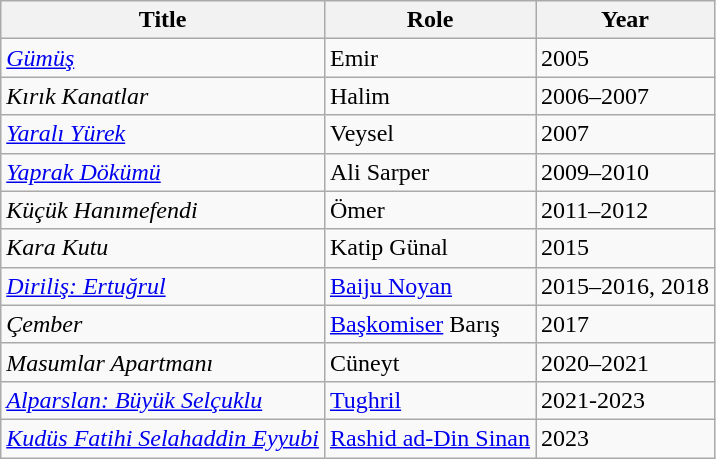<table class="wikitable">
<tr>
<th>Title</th>
<th>Role</th>
<th>Year</th>
</tr>
<tr>
<td><em><a href='#'>Gümüş</a></em></td>
<td>Emir</td>
<td>2005</td>
</tr>
<tr>
<td><em>Kırık Kanatlar</em></td>
<td>Halim</td>
<td>2006–2007</td>
</tr>
<tr>
<td><em><a href='#'>Yaralı Yürek</a></em></td>
<td>Veysel</td>
<td>2007</td>
</tr>
<tr>
<td><em><a href='#'>Yaprak Dökümü</a></em></td>
<td>Ali Sarper</td>
<td>2009–2010</td>
</tr>
<tr>
<td><em>Küçük Hanımefendi</em></td>
<td>Ömer</td>
<td>2011–2012</td>
</tr>
<tr>
<td><em>Kara Kutu</em></td>
<td>Katip Günal</td>
<td>2015</td>
</tr>
<tr>
<td><em><a href='#'>Diriliş: Ertuğrul</a></em></td>
<td><a href='#'>Baiju Noyan</a></td>
<td>2015–2016, 2018</td>
</tr>
<tr>
<td><em>Çember</em></td>
<td><a href='#'>Başkomiser</a> Barış</td>
<td>2017</td>
</tr>
<tr>
<td><em>Masumlar Apartmanı</em></td>
<td>Cüneyt</td>
<td>2020–2021</td>
</tr>
<tr>
<td><em><a href='#'>Alparslan: Büyük Selçuklu</a></em></td>
<td><a href='#'>Tughril</a></td>
<td>2021-2023</td>
</tr>
<tr>
<td><em><a href='#'>Kudüs Fatihi Selahaddin Eyyubi</a></em></td>
<td><a href='#'>Rashid ad-Din Sinan</a></td>
<td>2023</td>
</tr>
</table>
